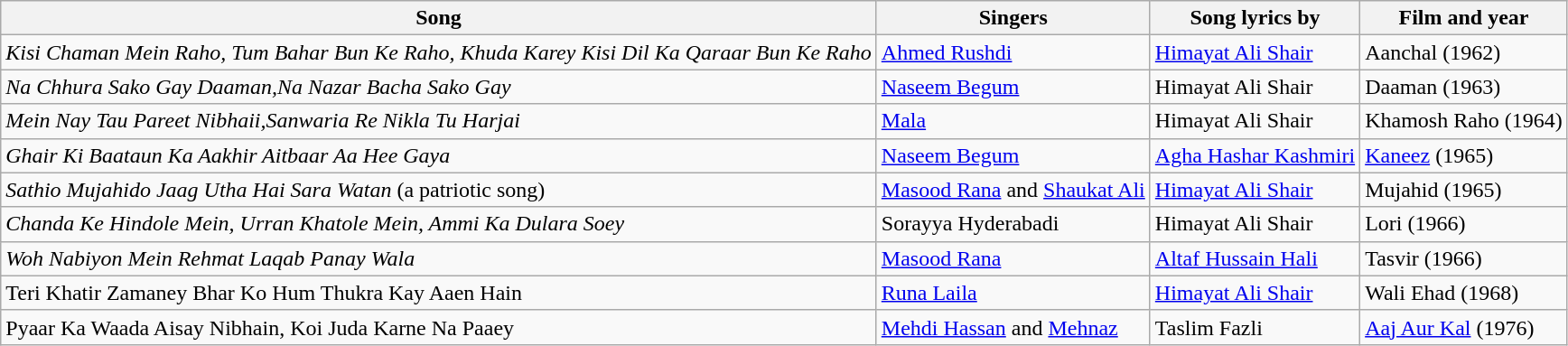<table class="wikitable">
<tr>
<th>Song</th>
<th>Singers</th>
<th>Song lyrics by</th>
<th>Film and year</th>
</tr>
<tr>
<td><em>Kisi Chaman Mein Raho, Tum Bahar Bun Ke Raho, Khuda Karey Kisi Dil Ka Qaraar Bun Ke Raho</em></td>
<td><a href='#'>Ahmed Rushdi</a></td>
<td><a href='#'>Himayat Ali Shair</a></td>
<td>Aanchal (1962)</td>
</tr>
<tr>
<td><em>Na Chhura Sako Gay Daaman,Na Nazar Bacha Sako Gay</em></td>
<td><a href='#'>Naseem Begum</a></td>
<td>Himayat Ali Shair</td>
<td>Daaman (1963)</td>
</tr>
<tr>
<td><em>Mein Nay Tau Pareet Nibhaii,Sanwaria Re Nikla Tu Harjai</em></td>
<td><a href='#'>Mala</a></td>
<td>Himayat Ali Shair</td>
<td>Khamosh Raho (1964)</td>
</tr>
<tr>
<td><em>Ghair Ki Baataun Ka Aakhir Aitbaar Aa Hee Gaya</em></td>
<td><a href='#'>Naseem Begum</a></td>
<td><a href='#'>Agha Hashar Kashmiri</a></td>
<td><a href='#'>Kaneez</a> (1965)</td>
</tr>
<tr>
<td><em>Sathio Mujahido Jaag Utha Hai Sara Watan</em> (a patriotic song)</td>
<td><a href='#'>Masood Rana</a> and <a href='#'>Shaukat Ali</a></td>
<td><a href='#'>Himayat Ali Shair</a></td>
<td>Mujahid (1965)</td>
</tr>
<tr>
<td><em>Chanda Ke Hindole Mein, Urran Khatole Mein, Ammi Ka Dulara Soey</em></td>
<td>Sorayya Hyderabadi</td>
<td>Himayat Ali Shair</td>
<td>Lori (1966)</td>
</tr>
<tr>
<td><em>Woh Nabiyon Mein Rehmat Laqab Panay Wala</td>
<td><a href='#'>Masood Rana</a></td>
<td><a href='#'>Altaf Hussain Hali</a></td>
<td>Tasvir (1966)</td>
</tr>
<tr>
<td></em>Teri Khatir Zamaney Bhar Ko Hum Thukra Kay Aaen Hain<em></td>
<td><a href='#'>Runa Laila</a></td>
<td><a href='#'>Himayat Ali Shair</a></td>
<td>Wali Ehad (1968)</td>
</tr>
<tr>
<td></em>Pyaar Ka Waada Aisay Nibhain, Koi Juda Karne Na Paaey<em></td>
<td><a href='#'>Mehdi Hassan</a> and <a href='#'>Mehnaz</a></td>
<td></em>Taslim Fazli<em></td>
<td><a href='#'>Aaj Aur Kal</a> (1976)</td>
</tr>
</table>
